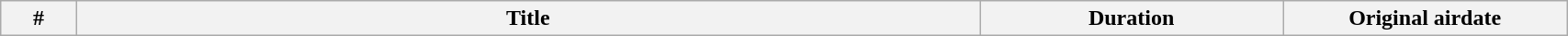<table class="wikitable plainrowheaders" style="width:90%;">
<tr>
<th width=10>#</th>
<th width=200>Title</th>
<th width=20>Duration</th>
<th width=50>Original airdate<br>








</th>
</tr>
</table>
